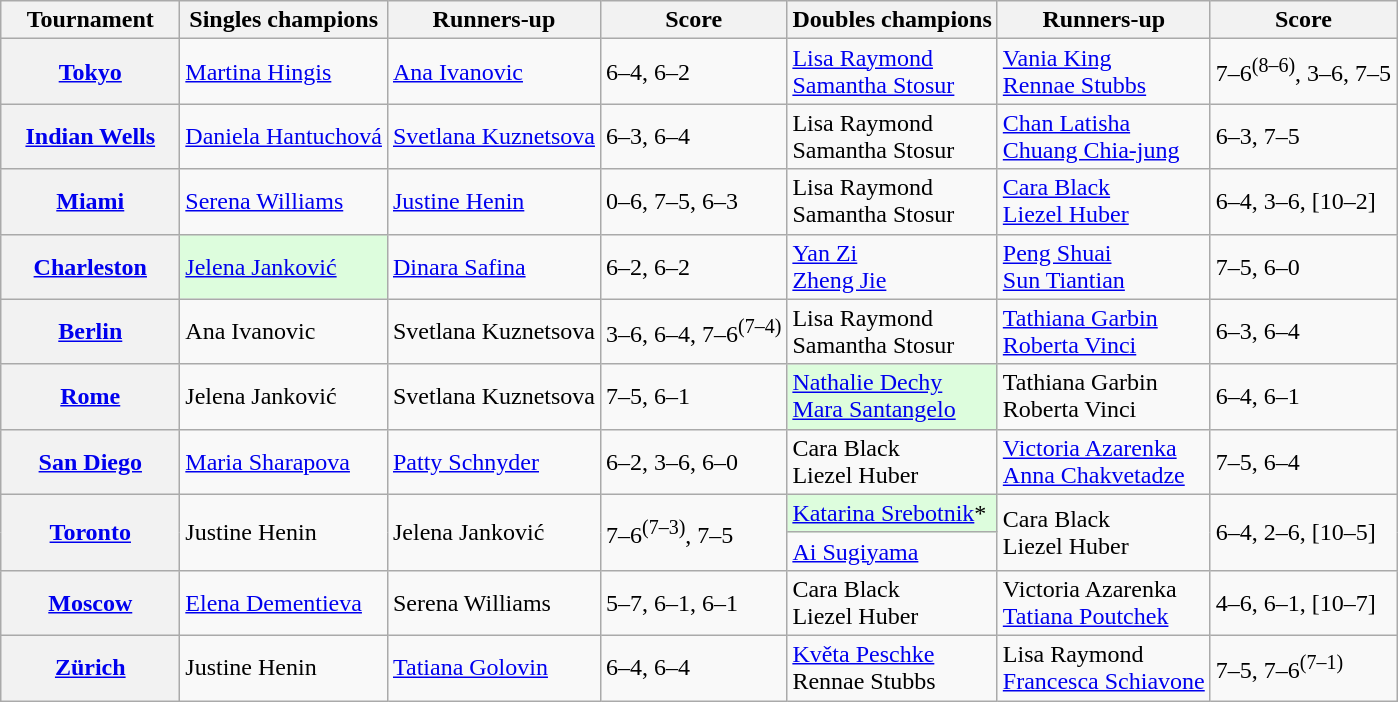<table class="wikitable plainrowheaders">
<tr>
<th scope="col" style="min-width:7em">Tournament</th>
<th scope="col">Singles champions</th>
<th scope="col">Runners-up</th>
<th scope="col">Score</th>
<th scope="col">Doubles champions</th>
<th scope="col">Runners-up</th>
<th scope="col">Score</th>
</tr>
<tr>
<th scope="row"><strong><a href='#'>Tokyo</a></strong><br></th>
<td> <a href='#'>Martina Hingis</a></td>
<td> <a href='#'>Ana Ivanovic</a></td>
<td>6–4, 6–2</td>
<td> <a href='#'>Lisa Raymond</a> <br>  <a href='#'>Samantha Stosur</a></td>
<td> <a href='#'>Vania King</a> <br>  <a href='#'>Rennae Stubbs</a></td>
<td>7–6<sup>(8–6)</sup>,  3–6,  7–5</td>
</tr>
<tr>
<th scope="row"><strong><a href='#'>Indian Wells</a></strong><br></th>
<td> <a href='#'>Daniela Hantuchová</a></td>
<td> <a href='#'>Svetlana Kuznetsova</a></td>
<td>6–3, 6–4</td>
<td> Lisa Raymond <br>  Samantha Stosur</td>
<td> <a href='#'>Chan Latisha</a> <br>  <a href='#'>Chuang Chia-jung</a></td>
<td>6–3, 7–5</td>
</tr>
<tr>
<th scope="row"><strong><a href='#'>Miami</a></strong><br></th>
<td> <a href='#'>Serena Williams</a></td>
<td> <a href='#'>Justine Henin</a></td>
<td>0–6, 7–5, 6–3</td>
<td> Lisa Raymond <br>  Samantha Stosur</td>
<td> <a href='#'>Cara Black</a> <br>  <a href='#'>Liezel Huber</a></td>
<td>6–4, 3–6, [10–2]</td>
</tr>
<tr>
<th scope="row"><strong><a href='#'>Charleston</a></strong><br></th>
<td style="background:#ddfddd"> <a href='#'>Jelena Janković</a></td>
<td> <a href='#'>Dinara Safina</a></td>
<td>6–2, 6–2</td>
<td> <a href='#'>Yan Zi</a> <br>  <a href='#'>Zheng Jie</a></td>
<td> <a href='#'>Peng Shuai</a> <br>  <a href='#'>Sun Tiantian</a></td>
<td>7–5, 6–0</td>
</tr>
<tr>
<th scope="row"><strong><a href='#'>Berlin</a></strong><br></th>
<td> Ana Ivanovic</td>
<td> Svetlana Kuznetsova</td>
<td>3–6, 6–4, 7–6<sup>(7–4) </sup></td>
<td> Lisa Raymond <br>  Samantha Stosur</td>
<td> <a href='#'>Tathiana Garbin</a> <br>  <a href='#'>Roberta Vinci</a></td>
<td>6–3, 6–4</td>
</tr>
<tr>
<th scope="row"><strong><a href='#'>Rome</a></strong><br></th>
<td> Jelena Janković</td>
<td> Svetlana Kuznetsova</td>
<td>7–5, 6–1</td>
<td style="background:#ddfddd"> <a href='#'>Nathalie Dechy</a> <br>  <a href='#'>Mara Santangelo</a></td>
<td> Tathiana Garbin <br>  Roberta Vinci</td>
<td>6–4, 6–1</td>
</tr>
<tr>
<th scope="row"><strong><a href='#'>San Diego</a></strong><br></th>
<td> <a href='#'>Maria Sharapova</a></td>
<td> <a href='#'>Patty Schnyder</a></td>
<td>6–2, 3–6, 6–0</td>
<td> Cara Black <br>  Liezel Huber</td>
<td> <a href='#'>Victoria Azarenka</a> <br>  <a href='#'>Anna Chakvetadze</a></td>
<td>7–5, 6–4</td>
</tr>
<tr>
<th scope="row" rowspan=2><strong><a href='#'>Toronto</a></strong><br></th>
<td rowspan="2"> Justine Henin</td>
<td rowspan="2"> Jelena Janković</td>
<td rowspan="2">7–6<sup>(7–3)</sup>, 7–5</td>
<td style="background:#ddfddd"> <a href='#'>Katarina Srebotnik</a>*</td>
<td rowspan="2"> Cara Black <br>  Liezel Huber</td>
<td rowspan="2">6–4, 2–6, [10–5]</td>
</tr>
<tr>
<td> <a href='#'>Ai Sugiyama</a></td>
</tr>
<tr>
<th scope="row"><strong><a href='#'>Moscow</a></strong><br></th>
<td> <a href='#'>Elena Dementieva</a></td>
<td> Serena Williams</td>
<td>5–7, 6–1, 6–1</td>
<td> Cara Black <br>  Liezel Huber</td>
<td> Victoria Azarenka <br>  <a href='#'>Tatiana Poutchek</a></td>
<td>4–6, 6–1, [10–7]</td>
</tr>
<tr>
<th scope="row"><strong><a href='#'>Zürich</a></strong><br></th>
<td> Justine Henin</td>
<td> <a href='#'>Tatiana Golovin</a></td>
<td>6–4, 6–4</td>
<td> <a href='#'>Květa Peschke</a> <br>  Rennae Stubbs</td>
<td> Lisa Raymond <br>  <a href='#'>Francesca Schiavone</a></td>
<td>7–5, 7–6<sup>(7–1)</sup></td>
</tr>
</table>
